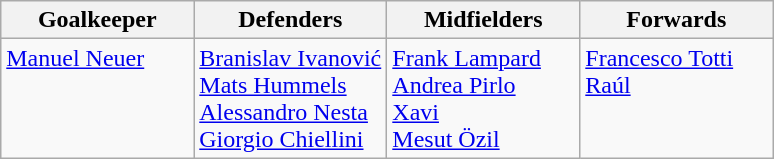<table class="wikitable">
<tr>
<th width="25%">Goalkeeper</th>
<th width="25%">Defenders</th>
<th width="25%">Midfielders</th>
<th width="25%">Forwards</th>
</tr>
<tr valign="top">
<td> <a href='#'>Manuel Neuer</a></td>
<td> <a href='#'>Branislav Ivanović</a><br> <a href='#'>Mats Hummels</a><br> <a href='#'>Alessandro Nesta</a> <br> <a href='#'>Giorgio Chiellini</a></td>
<td> <a href='#'>Frank Lampard</a><br>  <a href='#'>Andrea Pirlo</a><br> <a href='#'>Xavi</a><br> <a href='#'>Mesut Özil</a></td>
<td> <a href='#'>Francesco Totti</a><br> <a href='#'>Raúl</a></td>
</tr>
</table>
